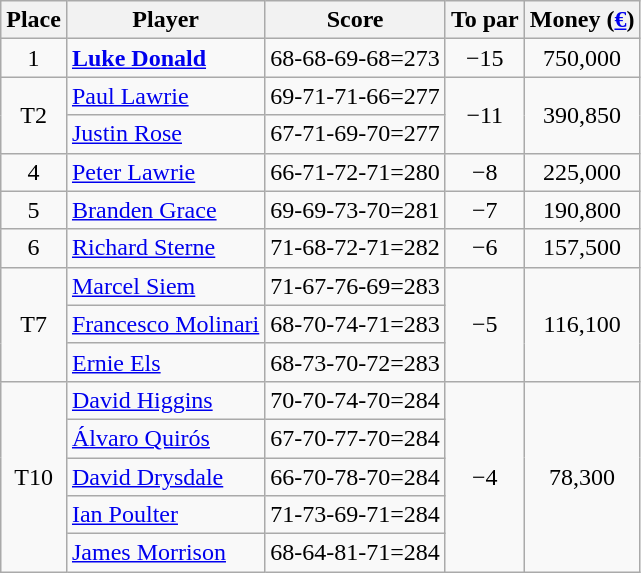<table class="wikitable">
<tr>
<th>Place</th>
<th>Player</th>
<th>Score</th>
<th>To par</th>
<th>Money (<a href='#'>€</a>)</th>
</tr>
<tr>
<td align=center>1</td>
<td> <strong><a href='#'>Luke Donald</a></strong></td>
<td align=center>68-68-69-68=273</td>
<td align=center>−15</td>
<td align=center>750,000</td>
</tr>
<tr>
<td rowspan="2" align=center>T2</td>
<td> <a href='#'>Paul Lawrie</a></td>
<td align=center>69-71-71-66=277</td>
<td rowspan="2" align=center>−11</td>
<td rowspan="2" align=center>390,850</td>
</tr>
<tr>
<td> <a href='#'>Justin Rose</a></td>
<td align=center>67-71-69-70=277</td>
</tr>
<tr>
<td align=center>4</td>
<td> <a href='#'>Peter Lawrie</a></td>
<td align=center>66-71-72-71=280</td>
<td align=center>−8</td>
<td align=center>225,000</td>
</tr>
<tr>
<td align=center>5</td>
<td> <a href='#'>Branden Grace</a></td>
<td align=center>69-69-73-70=281</td>
<td align=center>−7</td>
<td align=center>190,800</td>
</tr>
<tr>
<td align=center>6</td>
<td> <a href='#'>Richard Sterne</a></td>
<td align=center>71-68-72-71=282</td>
<td align=center>−6</td>
<td align=center>157,500</td>
</tr>
<tr>
<td rowspan="3" align=center>T7</td>
<td> <a href='#'>Marcel Siem</a></td>
<td align=center>71-67-76-69=283</td>
<td rowspan="3" align=center>−5</td>
<td rowspan=3 align=center>116,100</td>
</tr>
<tr>
<td> <a href='#'>Francesco Molinari</a></td>
<td align=center>68-70-74-71=283</td>
</tr>
<tr>
<td> <a href='#'>Ernie Els</a></td>
<td align=center>68-73-70-72=283</td>
</tr>
<tr>
<td rowspan="5" align=center>T10</td>
<td> <a href='#'>David Higgins</a></td>
<td align=center>70-70-74-70=284</td>
<td rowspan="5" align=center>−4</td>
<td rowspan=5 align=center>78,300</td>
</tr>
<tr>
<td> <a href='#'>Álvaro Quirós</a></td>
<td align=center>67-70-77-70=284</td>
</tr>
<tr>
<td> <a href='#'>David Drysdale</a></td>
<td align=center>66-70-78-70=284</td>
</tr>
<tr>
<td> <a href='#'>Ian Poulter</a></td>
<td align=center>71-73-69-71=284</td>
</tr>
<tr>
<td> <a href='#'>James Morrison</a></td>
<td align=center>68-64-81-71=284</td>
</tr>
</table>
